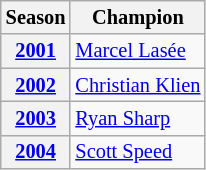<table class="wikitable" style="font-size:85%;">
<tr>
<th>Season</th>
<th>Champion</th>
</tr>
<tr>
<th><a href='#'>2001</a></th>
<td> <a href='#'>Marcel Lasée</a></td>
</tr>
<tr>
<th><a href='#'>2002</a></th>
<td> <a href='#'>Christian Klien</a></td>
</tr>
<tr>
<th><a href='#'>2003</a></th>
<td> <a href='#'>Ryan Sharp</a></td>
</tr>
<tr>
<th><a href='#'>2004</a></th>
<td> <a href='#'>Scott Speed</a></td>
</tr>
</table>
